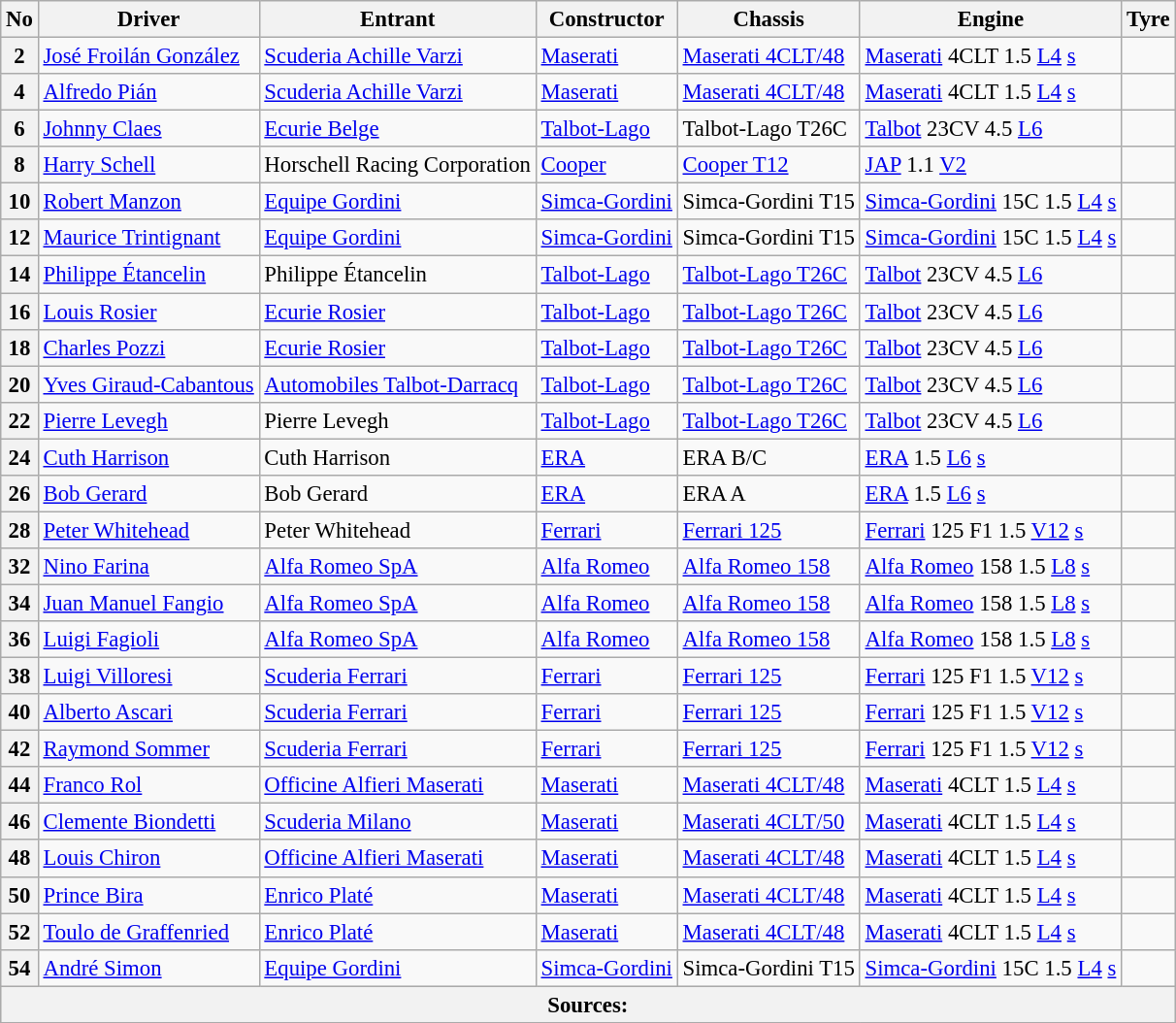<table class="wikitable sortable" style="font-size: 95%;">
<tr>
<th>No</th>
<th>Driver</th>
<th>Entrant</th>
<th>Constructor</th>
<th>Chassis</th>
<th>Engine</th>
<th>Tyre</th>
</tr>
<tr>
<th>2</th>
<td> <a href='#'>José Froilán González</a></td>
<td><a href='#'>Scuderia Achille Varzi</a></td>
<td><a href='#'>Maserati</a></td>
<td><a href='#'>Maserati 4CLT/48</a></td>
<td><a href='#'>Maserati</a> 4CLT 1.5 <a href='#'>L4</a> <a href='#'>s</a></td>
<td align="center"></td>
</tr>
<tr>
<th>4</th>
<td> <a href='#'>Alfredo Pián</a></td>
<td><a href='#'>Scuderia Achille Varzi</a></td>
<td><a href='#'>Maserati</a></td>
<td><a href='#'>Maserati 4CLT/48</a></td>
<td><a href='#'>Maserati</a> 4CLT 1.5 <a href='#'>L4</a> <a href='#'>s</a></td>
<td align="center"></td>
</tr>
<tr>
<th>6</th>
<td> <a href='#'>Johnny Claes</a></td>
<td><a href='#'>Ecurie Belge</a></td>
<td><a href='#'>Talbot-Lago</a></td>
<td>Talbot-Lago T26C</td>
<td><a href='#'>Talbot</a> 23CV 4.5 <a href='#'>L6</a></td>
<td align="center"></td>
</tr>
<tr>
<th>8</th>
<td> <a href='#'>Harry Schell</a></td>
<td>Horschell Racing Corporation</td>
<td><a href='#'>Cooper</a></td>
<td><a href='#'>Cooper T12</a></td>
<td><a href='#'>JAP</a> 1.1 <a href='#'>V2</a></td>
<td align="center"></td>
</tr>
<tr>
<th>10</th>
<td> <a href='#'>Robert Manzon</a></td>
<td><a href='#'>Equipe Gordini</a></td>
<td><a href='#'>Simca-Gordini</a></td>
<td>Simca-Gordini T15</td>
<td><a href='#'>Simca-Gordini</a> 15C 1.5 <a href='#'>L4</a> <a href='#'>s</a></td>
<td align="center"></td>
</tr>
<tr>
<th>12</th>
<td> <a href='#'>Maurice Trintignant</a></td>
<td><a href='#'>Equipe Gordini</a></td>
<td><a href='#'>Simca-Gordini</a></td>
<td>Simca-Gordini T15</td>
<td><a href='#'>Simca-Gordini</a> 15C 1.5 <a href='#'>L4</a> <a href='#'>s</a></td>
<td align="center"></td>
</tr>
<tr>
<th>14</th>
<td> <a href='#'>Philippe Étancelin</a></td>
<td>Philippe Étancelin</td>
<td><a href='#'>Talbot-Lago</a></td>
<td><a href='#'>Talbot-Lago T26C</a></td>
<td><a href='#'>Talbot</a> 23CV 4.5 <a href='#'>L6</a></td>
<td align="center"></td>
</tr>
<tr>
<th>16</th>
<td> <a href='#'>Louis Rosier</a></td>
<td><a href='#'>Ecurie Rosier</a></td>
<td><a href='#'>Talbot-Lago</a></td>
<td><a href='#'>Talbot-Lago T26C</a></td>
<td><a href='#'>Talbot</a> 23CV 4.5 <a href='#'>L6</a></td>
<td align="center"></td>
</tr>
<tr>
<th>18</th>
<td> <a href='#'>Charles Pozzi</a></td>
<td><a href='#'>Ecurie Rosier</a></td>
<td><a href='#'>Talbot-Lago</a></td>
<td><a href='#'>Talbot-Lago T26C</a></td>
<td><a href='#'>Talbot</a> 23CV 4.5 <a href='#'>L6</a></td>
<td align="center"></td>
</tr>
<tr>
<th>20</th>
<td> <a href='#'>Yves Giraud-Cabantous</a></td>
<td><a href='#'>Automobiles Talbot-Darracq</a></td>
<td><a href='#'>Talbot-Lago</a></td>
<td><a href='#'>Talbot-Lago T26C</a></td>
<td><a href='#'>Talbot</a> 23CV 4.5 <a href='#'>L6</a></td>
<td align="center"></td>
</tr>
<tr>
<th>22</th>
<td> <a href='#'>Pierre Levegh</a></td>
<td>Pierre Levegh</td>
<td><a href='#'>Talbot-Lago</a></td>
<td><a href='#'>Talbot-Lago T26C</a></td>
<td><a href='#'>Talbot</a> 23CV 4.5 <a href='#'>L6</a></td>
<td align="center"></td>
</tr>
<tr>
<th>24</th>
<td> <a href='#'>Cuth Harrison</a></td>
<td>Cuth Harrison</td>
<td><a href='#'>ERA</a></td>
<td>ERA B/C</td>
<td><a href='#'>ERA</a> 1.5 <a href='#'>L6</a> <a href='#'>s</a></td>
<td align="center"></td>
</tr>
<tr>
<th>26</th>
<td> <a href='#'>Bob Gerard</a></td>
<td>Bob Gerard</td>
<td><a href='#'>ERA</a></td>
<td>ERA A</td>
<td><a href='#'>ERA</a> 1.5 <a href='#'>L6</a> <a href='#'>s</a></td>
<td align="center"></td>
</tr>
<tr>
<th>28</th>
<td> <a href='#'>Peter Whitehead</a></td>
<td>Peter Whitehead</td>
<td><a href='#'>Ferrari</a></td>
<td><a href='#'>Ferrari 125</a></td>
<td><a href='#'>Ferrari</a> 125 F1 1.5 <a href='#'>V12</a> <a href='#'>s</a></td>
<td align="center"></td>
</tr>
<tr>
<th>32</th>
<td> <a href='#'>Nino Farina</a></td>
<td><a href='#'>Alfa Romeo SpA</a></td>
<td><a href='#'>Alfa Romeo</a></td>
<td><a href='#'>Alfa Romeo 158</a></td>
<td><a href='#'>Alfa Romeo</a> 158 1.5 <a href='#'>L8</a> <a href='#'>s</a></td>
<td align="center"></td>
</tr>
<tr>
<th>34</th>
<td> <a href='#'>Juan Manuel Fangio</a></td>
<td><a href='#'>Alfa Romeo SpA</a></td>
<td><a href='#'>Alfa Romeo</a></td>
<td><a href='#'>Alfa Romeo 158</a></td>
<td><a href='#'>Alfa Romeo</a> 158 1.5 <a href='#'>L8</a> <a href='#'>s</a></td>
<td align="center"></td>
</tr>
<tr>
<th>36</th>
<td> <a href='#'>Luigi Fagioli</a></td>
<td><a href='#'>Alfa Romeo SpA</a></td>
<td><a href='#'>Alfa Romeo</a></td>
<td><a href='#'>Alfa Romeo 158</a></td>
<td><a href='#'>Alfa Romeo</a> 158 1.5 <a href='#'>L8</a> <a href='#'>s</a></td>
<td align="center"></td>
</tr>
<tr>
<th>38</th>
<td> <a href='#'>Luigi Villoresi</a></td>
<td><a href='#'>Scuderia Ferrari</a></td>
<td><a href='#'>Ferrari</a></td>
<td><a href='#'>Ferrari 125</a></td>
<td><a href='#'>Ferrari</a> 125 F1 1.5 <a href='#'>V12</a> <a href='#'>s</a></td>
<td align="center"></td>
</tr>
<tr>
<th>40</th>
<td> <a href='#'>Alberto Ascari</a></td>
<td><a href='#'>Scuderia Ferrari</a></td>
<td><a href='#'>Ferrari</a></td>
<td><a href='#'>Ferrari 125</a></td>
<td><a href='#'>Ferrari</a> 125 F1 1.5 <a href='#'>V12</a> <a href='#'>s</a></td>
<td align="center"></td>
</tr>
<tr>
<th>42</th>
<td> <a href='#'>Raymond Sommer</a></td>
<td><a href='#'>Scuderia Ferrari</a></td>
<td><a href='#'>Ferrari</a></td>
<td><a href='#'>Ferrari 125</a></td>
<td><a href='#'>Ferrari</a> 125 F1 1.5 <a href='#'>V12</a> <a href='#'>s</a></td>
<td align="center"></td>
</tr>
<tr>
<th>44</th>
<td> <a href='#'>Franco Rol</a></td>
<td><a href='#'>Officine Alfieri Maserati</a></td>
<td><a href='#'>Maserati</a></td>
<td><a href='#'>Maserati 4CLT/48</a></td>
<td><a href='#'>Maserati</a> 4CLT 1.5 <a href='#'>L4</a> <a href='#'>s</a></td>
<td align="center"></td>
</tr>
<tr>
<th>46</th>
<td> <a href='#'>Clemente Biondetti</a></td>
<td><a href='#'>Scuderia Milano</a></td>
<td><a href='#'>Maserati</a></td>
<td><a href='#'>Maserati 4CLT/50</a></td>
<td><a href='#'>Maserati</a> 4CLT 1.5 <a href='#'>L4</a> <a href='#'>s</a></td>
<td align="center"></td>
</tr>
<tr>
<th>48</th>
<td> <a href='#'>Louis Chiron</a></td>
<td><a href='#'>Officine Alfieri Maserati</a></td>
<td><a href='#'>Maserati</a></td>
<td><a href='#'>Maserati 4CLT/48</a></td>
<td><a href='#'>Maserati</a> 4CLT 1.5 <a href='#'>L4</a> <a href='#'>s</a></td>
<td align="center"></td>
</tr>
<tr>
<th>50</th>
<td> <a href='#'>Prince Bira</a></td>
<td><a href='#'>Enrico Platé</a></td>
<td><a href='#'>Maserati</a></td>
<td><a href='#'>Maserati 4CLT/48</a></td>
<td><a href='#'>Maserati</a> 4CLT 1.5 <a href='#'>L4</a> <a href='#'>s</a></td>
<td align="center"></td>
</tr>
<tr>
<th>52</th>
<td> <a href='#'>Toulo de Graffenried</a></td>
<td><a href='#'>Enrico Platé</a></td>
<td><a href='#'>Maserati</a></td>
<td><a href='#'>Maserati 4CLT/48</a></td>
<td><a href='#'>Maserati</a> 4CLT 1.5 <a href='#'>L4</a> <a href='#'>s</a></td>
<td align="center"></td>
</tr>
<tr>
<th>54</th>
<td> <a href='#'>André Simon</a></td>
<td><a href='#'>Equipe Gordini</a></td>
<td><a href='#'>Simca-Gordini</a></td>
<td>Simca-Gordini T15</td>
<td><a href='#'>Simca-Gordini</a> 15C 1.5 <a href='#'>L4</a> <a href='#'>s</a></td>
<td align="center"></td>
</tr>
<tr style="background-color:#E5E4E2" align="center">
<th colspan=7>Sources:</th>
</tr>
<tr>
</tr>
</table>
